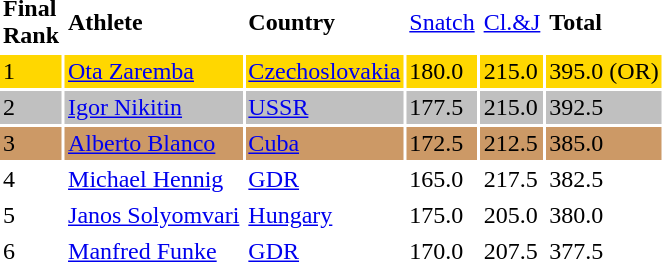<table border="0" Cellpadding="2">
<tr>
<td><strong>Final <br> Rank</strong></td>
<td><strong>Athlete</strong></td>
<td><strong>Country</strong></td>
<td><a href='#'>Snatch</a></td>
<td><a href='#'>Cl.&J</a></td>
<td><strong>Total</strong></td>
</tr>
<tr bgcolor="gold">
<td>1</td>
<td><a href='#'>Ota Zaremba</a></td>
<td><a href='#'>Czechoslovakia</a></td>
<td>180.0</td>
<td>215.0</td>
<td>395.0 (OR)</td>
</tr>
<tr bgcolor="silver">
<td>2</td>
<td><a href='#'>Igor Nikitin</a></td>
<td><a href='#'>USSR</a></td>
<td>177.5</td>
<td>215.0</td>
<td>392.5</td>
</tr>
<tr bgcolor="cc9966">
<td>3</td>
<td><a href='#'>Alberto Blanco</a></td>
<td><a href='#'>Cuba</a></td>
<td>172.5</td>
<td>212.5</td>
<td>385.0</td>
</tr>
<tr>
<td>4</td>
<td><a href='#'>Michael Hennig</a></td>
<td><a href='#'>GDR</a></td>
<td>165.0</td>
<td>217.5</td>
<td>382.5</td>
</tr>
<tr>
<td>5</td>
<td><a href='#'>Janos Solyomvari</a></td>
<td><a href='#'>Hungary</a></td>
<td>175.0</td>
<td>205.0</td>
<td>380.0</td>
</tr>
<tr>
<td>6</td>
<td><a href='#'>Manfred Funke</a></td>
<td><a href='#'>GDR</a></td>
<td>170.0</td>
<td>207.5</td>
<td>377.5</td>
</tr>
</table>
